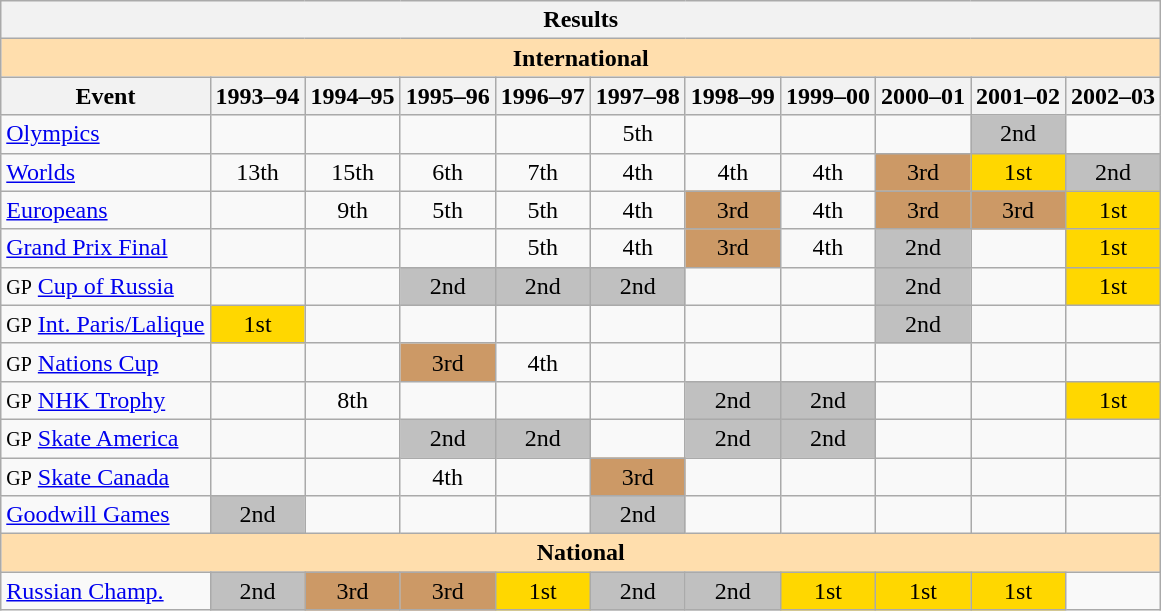<table class="wikitable" style="text-align:center">
<tr>
<th colspan=11 align=center>Results</th>
</tr>
<tr>
<th style="background-color: #ffdead; " colspan=11 align=center>International</th>
</tr>
<tr>
<th>Event</th>
<th>1993–94</th>
<th>1994–95</th>
<th>1995–96</th>
<th>1996–97</th>
<th>1997–98</th>
<th>1998–99</th>
<th>1999–00</th>
<th>2000–01</th>
<th>2001–02</th>
<th>2002–03</th>
</tr>
<tr>
<td align=left><a href='#'>Olympics</a></td>
<td></td>
<td></td>
<td></td>
<td></td>
<td>5th</td>
<td></td>
<td></td>
<td></td>
<td bgcolor=silver>2nd</td>
<td></td>
</tr>
<tr>
<td align=left><a href='#'>Worlds</a></td>
<td>13th</td>
<td>15th</td>
<td>6th</td>
<td>7th</td>
<td>4th</td>
<td>4th</td>
<td>4th</td>
<td bgcolor=cc9966>3rd</td>
<td bgcolor=gold>1st</td>
<td bgcolor=silver>2nd</td>
</tr>
<tr>
<td align=left><a href='#'>Europeans</a></td>
<td></td>
<td>9th</td>
<td>5th</td>
<td>5th</td>
<td>4th</td>
<td bgcolor=cc9966>3rd</td>
<td>4th</td>
<td bgcolor=cc9966>3rd</td>
<td bgcolor=cc9966>3rd</td>
<td bgcolor=gold>1st</td>
</tr>
<tr>
<td align=left><a href='#'>Grand Prix Final</a></td>
<td></td>
<td></td>
<td></td>
<td>5th</td>
<td>4th</td>
<td bgcolor=cc9966>3rd</td>
<td>4th</td>
<td bgcolor=silver>2nd</td>
<td></td>
<td bgcolor=gold>1st</td>
</tr>
<tr>
<td align=left><small>GP</small> <a href='#'>Cup of Russia</a></td>
<td></td>
<td></td>
<td bgcolor=silver>2nd</td>
<td bgcolor=silver>2nd</td>
<td bgcolor=silver>2nd</td>
<td></td>
<td></td>
<td bgcolor=silver>2nd</td>
<td></td>
<td bgcolor=gold>1st</td>
</tr>
<tr>
<td align=left><small>GP</small> <a href='#'>Int. Paris/Lalique</a></td>
<td bgcolor=gold>1st</td>
<td></td>
<td></td>
<td></td>
<td></td>
<td></td>
<td></td>
<td bgcolor=silver>2nd</td>
<td></td>
<td></td>
</tr>
<tr>
<td align=left><small>GP</small> <a href='#'>Nations Cup</a></td>
<td></td>
<td></td>
<td bgcolor=cc9966>3rd</td>
<td>4th</td>
<td></td>
<td></td>
<td></td>
<td></td>
<td></td>
<td></td>
</tr>
<tr>
<td align=left><small>GP</small> <a href='#'>NHK Trophy</a></td>
<td></td>
<td>8th</td>
<td></td>
<td></td>
<td></td>
<td bgcolor=silver>2nd</td>
<td bgcolor=silver>2nd</td>
<td></td>
<td></td>
<td bgcolor=gold>1st</td>
</tr>
<tr>
<td align=left><small>GP</small> <a href='#'>Skate America</a></td>
<td></td>
<td></td>
<td bgcolor=silver>2nd</td>
<td bgcolor=silver>2nd</td>
<td></td>
<td bgcolor=silver>2nd</td>
<td bgcolor=silver>2nd</td>
<td></td>
<td></td>
<td></td>
</tr>
<tr>
<td align=left><small>GP</small> <a href='#'>Skate Canada</a></td>
<td></td>
<td></td>
<td>4th</td>
<td></td>
<td bgcolor=cc9966>3rd</td>
<td></td>
<td></td>
<td></td>
<td></td>
<td></td>
</tr>
<tr>
<td align=left><a href='#'>Goodwill Games</a></td>
<td bgcolor=silver>2nd</td>
<td></td>
<td></td>
<td></td>
<td bgcolor=silver>2nd</td>
<td></td>
<td></td>
<td></td>
<td></td>
<td></td>
</tr>
<tr>
<th style="background-color: #ffdead; " colspan=11 align=center>National</th>
</tr>
<tr>
<td align=left><a href='#'>Russian Champ.</a></td>
<td bgcolor=silver>2nd</td>
<td bgcolor=cc9966>3rd</td>
<td bgcolor=cc9966>3rd</td>
<td bgcolor=gold>1st</td>
<td bgcolor=silver>2nd</td>
<td bgcolor=silver>2nd</td>
<td bgcolor=gold>1st</td>
<td bgcolor=gold>1st</td>
<td bgcolor=gold>1st</td>
<td></td>
</tr>
</table>
